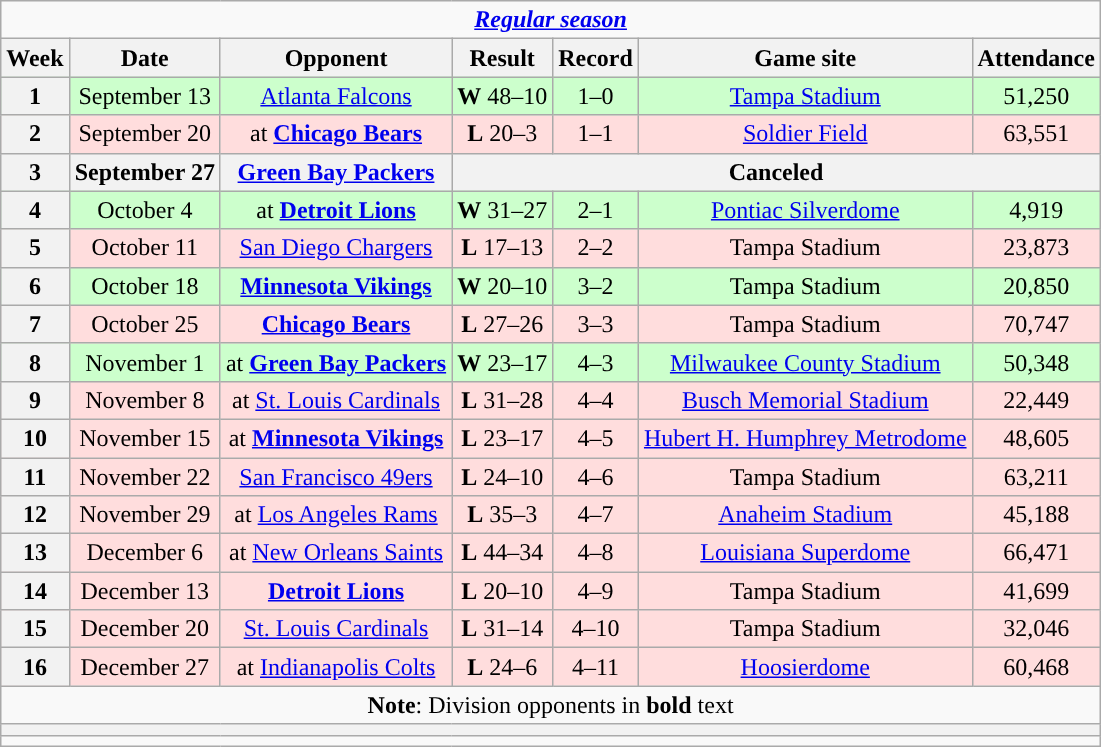<table class="wikitable" style="text-align: center;">
<tr>
<td colspan="7"><strong><em><a href='#'>Regular season</a></em></strong></td>
</tr>
<tr>
<th>Week</th>
<th>Date</th>
<th>Opponent</th>
<th>Result</th>
<th>Record</th>
<th>Game site</th>
<th>Attendance</th>
</tr>
<tr style="background:#cfc;">
<th>1</th>
<td>September 13</td>
<td><a href='#'>Atlanta Falcons</a></td>
<td><strong>W</strong> 48–10</td>
<td>1–0</td>
<td><a href='#'>Tampa Stadium</a></td>
<td>51,250</td>
</tr>
<tr style="background:#fdd;">
<th>2</th>
<td>September 20</td>
<td>at <strong><a href='#'>Chicago Bears</a></strong></td>
<td><strong>L</strong> 20–3</td>
<td>1–1</td>
<td><a href='#'>Soldier Field</a></td>
<td>63,551</td>
</tr>
<tr style ="text-align:center;">
<th>3</th>
<th>September 27</th>
<th><strong><a href='#'>Green Bay Packers</a></strong></th>
<th colspan="4"><strong>Canceled</strong></th>
</tr>
<tr style="background:#cfc;">
<th>4</th>
<td>October 4</td>
<td>at <strong><a href='#'>Detroit Lions</a></strong></td>
<td><strong>W</strong> 31–27</td>
<td>2–1</td>
<td><a href='#'>Pontiac Silverdome</a></td>
<td>4,919</td>
</tr>
<tr style="background:#fdd;">
<th>5</th>
<td>October 11</td>
<td><a href='#'>San Diego Chargers</a></td>
<td><strong>L</strong> 17–13</td>
<td>2–2</td>
<td>Tampa Stadium</td>
<td>23,873</td>
</tr>
<tr style="background:#cfc;">
<th>6</th>
<td>October 18</td>
<td><strong><a href='#'>Minnesota Vikings</a></strong></td>
<td><strong>W</strong> 20–10</td>
<td>3–2</td>
<td>Tampa Stadium</td>
<td>20,850</td>
</tr>
<tr style="background:#fdd;">
<th>7</th>
<td>October 25</td>
<td><strong><a href='#'>Chicago Bears</a></strong></td>
<td><strong>L</strong> 27–26</td>
<td>3–3</td>
<td>Tampa Stadium</td>
<td>70,747</td>
</tr>
<tr style="background:#cfc;">
<th>8</th>
<td>November 1</td>
<td>at <strong><a href='#'>Green Bay Packers</a></strong></td>
<td><strong>W</strong> 23–17</td>
<td>4–3</td>
<td><a href='#'>Milwaukee County Stadium</a></td>
<td>50,348</td>
</tr>
<tr style="background:#fdd;">
<th>9</th>
<td>November 8</td>
<td>at <a href='#'>St. Louis Cardinals</a></td>
<td><strong>L</strong> 31–28</td>
<td>4–4</td>
<td><a href='#'>Busch Memorial Stadium</a></td>
<td>22,449</td>
</tr>
<tr style="background:#fdd;">
<th>10</th>
<td>November 15</td>
<td>at <strong><a href='#'>Minnesota Vikings</a></strong></td>
<td><strong>L</strong> 23–17</td>
<td>4–5</td>
<td><a href='#'>Hubert H. Humphrey Metrodome</a></td>
<td>48,605</td>
</tr>
<tr style="background:#fdd;">
<th>11</th>
<td>November 22</td>
<td><a href='#'>San Francisco 49ers</a></td>
<td><strong>L</strong> 24–10</td>
<td>4–6</td>
<td>Tampa Stadium</td>
<td>63,211</td>
</tr>
<tr style="background:#fdd;">
<th>12</th>
<td>November 29</td>
<td>at <a href='#'>Los Angeles Rams</a></td>
<td><strong>L</strong> 35–3</td>
<td>4–7</td>
<td><a href='#'>Anaheim Stadium</a></td>
<td>45,188</td>
</tr>
<tr style="background:#fdd;">
<th>13</th>
<td>December 6</td>
<td>at <a href='#'>New Orleans Saints</a></td>
<td><strong>L</strong> 44–34</td>
<td>4–8</td>
<td><a href='#'>Louisiana Superdome</a></td>
<td>66,471</td>
</tr>
<tr style="background:#fdd;">
<th>14</th>
<td>December 13</td>
<td><strong><a href='#'>Detroit Lions</a></strong></td>
<td><strong>L</strong> 20–10</td>
<td>4–9</td>
<td>Tampa Stadium</td>
<td>41,699</td>
</tr>
<tr style="background:#fdd;">
<th>15</th>
<td>December 20</td>
<td><a href='#'>St. Louis Cardinals</a></td>
<td><strong>L</strong> 31–14</td>
<td>4–10</td>
<td>Tampa Stadium</td>
<td>32,046</td>
</tr>
<tr style="background:#fdd;">
<th>16</th>
<td>December 27</td>
<td>at <a href='#'>Indianapolis Colts</a></td>
<td><strong>L</strong> 24–6</td>
<td>4–11</td>
<td><a href='#'>Hoosierdome</a></td>
<td>60,468</td>
</tr>
<tr>
<td colspan="7"><strong>Note</strong>: Division opponents in <strong>bold</strong> text</td>
</tr>
<tr>
<th colspan="7"></th>
</tr>
<tr -  style="text-align:left;">
<td colspan="7"></td>
</tr>
</table>
